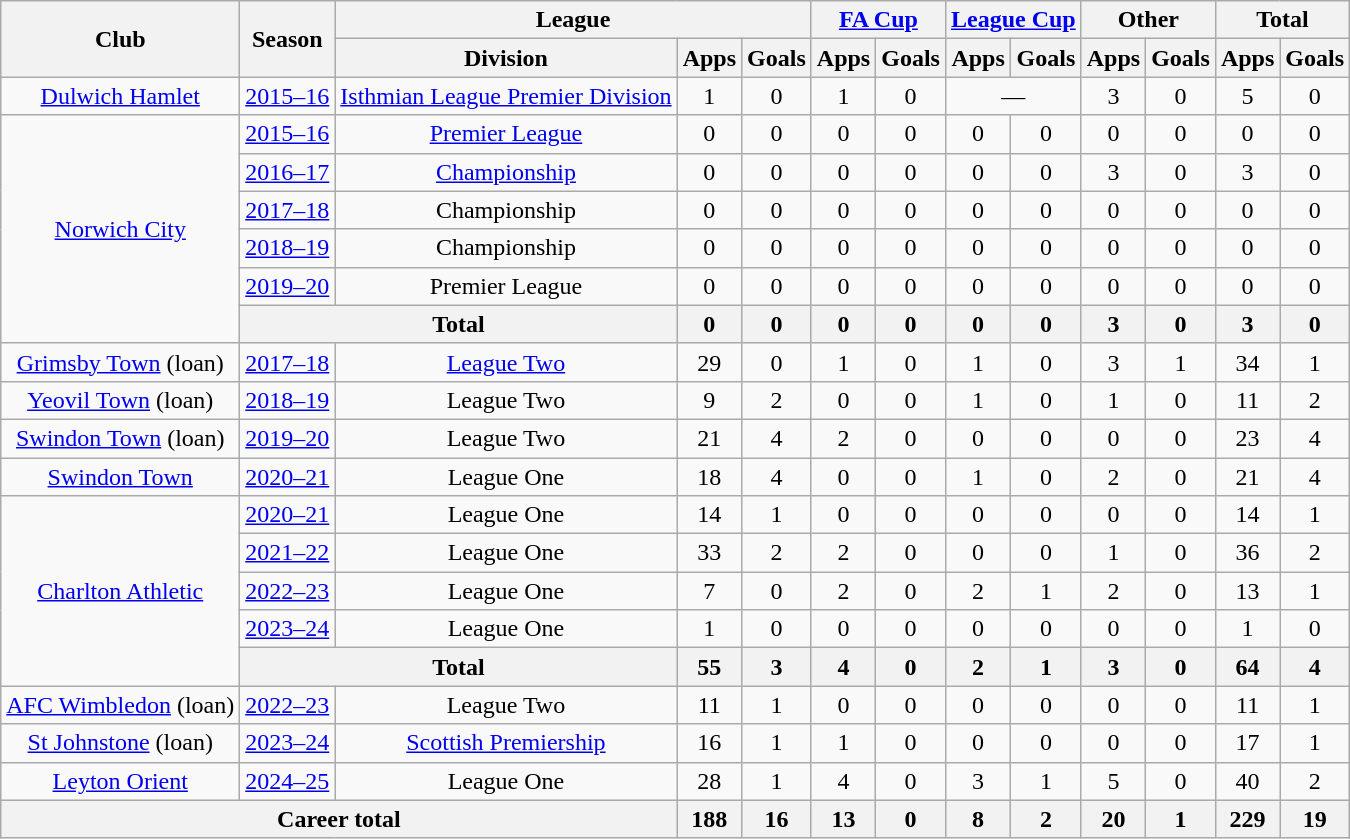<table class="wikitable" style="text-align:center">
<tr>
<th rowspan="2">Club</th>
<th rowspan="2">Season</th>
<th colspan="3">League</th>
<th colspan="2"><a href='#'>FA Cup</a></th>
<th colspan="2"><a href='#'>League Cup</a></th>
<th colspan="2">Other</th>
<th colspan="2">Total</th>
</tr>
<tr>
<th>Division</th>
<th>Apps</th>
<th>Goals</th>
<th>Apps</th>
<th>Goals</th>
<th>Apps</th>
<th>Goals</th>
<th>Apps</th>
<th>Goals</th>
<th>Apps</th>
<th>Goals</th>
</tr>
<tr>
<td><a href='#'>Dulwich Hamlet</a></td>
<td><a href='#'>2015–16</a></td>
<td><a href='#'>Isthmian League Premier Division</a></td>
<td>1</td>
<td>0</td>
<td>1</td>
<td>0</td>
<td colspan=2>—</td>
<td>3</td>
<td>0</td>
<td>5</td>
<td>0</td>
</tr>
<tr>
<td rowspan="6"><a href='#'>Norwich City</a></td>
<td><a href='#'>2015–16</a></td>
<td><a href='#'>Premier League</a></td>
<td>0</td>
<td>0</td>
<td>0</td>
<td>0</td>
<td>0</td>
<td>0</td>
<td>0</td>
<td>0</td>
<td>0</td>
<td>0</td>
</tr>
<tr>
<td><a href='#'>2016–17</a></td>
<td><a href='#'>Championship</a></td>
<td>0</td>
<td>0</td>
<td>0</td>
<td>0</td>
<td>0</td>
<td>0</td>
<td>3</td>
<td>0</td>
<td>3</td>
<td>0</td>
</tr>
<tr>
<td><a href='#'>2017–18</a></td>
<td>Championship</td>
<td>0</td>
<td>0</td>
<td>0</td>
<td>0</td>
<td>0</td>
<td>0</td>
<td>0</td>
<td>0</td>
<td>0</td>
<td>0</td>
</tr>
<tr>
<td><a href='#'>2018–19</a></td>
<td>Championship</td>
<td>0</td>
<td>0</td>
<td>0</td>
<td>0</td>
<td>0</td>
<td>0</td>
<td>0</td>
<td>0</td>
<td>0</td>
<td>0</td>
</tr>
<tr>
<td><a href='#'>2019–20</a></td>
<td>Premier League</td>
<td>0</td>
<td>0</td>
<td>0</td>
<td>0</td>
<td>0</td>
<td>0</td>
<td>0</td>
<td>0</td>
<td>0</td>
<td>0</td>
</tr>
<tr>
<th colspan=2>Total</th>
<th>0</th>
<th>0</th>
<th>0</th>
<th>0</th>
<th>0</th>
<th>0</th>
<th>3</th>
<th>0</th>
<th>3</th>
<th>0</th>
</tr>
<tr>
<td><a href='#'>Grimsby Town</a> (loan)</td>
<td><a href='#'>2017–18</a></td>
<td><a href='#'>League Two</a></td>
<td>29</td>
<td>0</td>
<td>1</td>
<td>0</td>
<td>1</td>
<td>0</td>
<td>3</td>
<td>1</td>
<td>34</td>
<td>1</td>
</tr>
<tr>
<td><a href='#'>Yeovil Town</a> (loan)</td>
<td><a href='#'>2018–19</a></td>
<td>League Two</td>
<td>9</td>
<td>2</td>
<td>0</td>
<td>0</td>
<td>1</td>
<td>0</td>
<td>1</td>
<td>0</td>
<td>11</td>
<td>2</td>
</tr>
<tr>
<td><a href='#'>Swindon Town</a> (loan)</td>
<td><a href='#'>2019–20</a></td>
<td>League Two</td>
<td>21</td>
<td>4</td>
<td>2</td>
<td>0</td>
<td>0</td>
<td>0</td>
<td>0</td>
<td>0</td>
<td>23</td>
<td>4</td>
</tr>
<tr>
<td><a href='#'>Swindon Town</a></td>
<td><a href='#'>2020–21</a></td>
<td>League One</td>
<td>18</td>
<td>4</td>
<td>0</td>
<td>0</td>
<td>1</td>
<td>0</td>
<td>2</td>
<td>0</td>
<td>21</td>
<td>4</td>
</tr>
<tr>
<td rowspan="5"><a href='#'>Charlton Athletic</a></td>
<td><a href='#'>2020–21</a></td>
<td>League One</td>
<td>14</td>
<td>1</td>
<td>0</td>
<td>0</td>
<td>0</td>
<td>0</td>
<td>0</td>
<td>0</td>
<td>14</td>
<td>1</td>
</tr>
<tr>
<td><a href='#'>2021–22</a></td>
<td>League One</td>
<td>33</td>
<td>2</td>
<td>2</td>
<td>0</td>
<td>0</td>
<td>0</td>
<td>1</td>
<td>0</td>
<td>36</td>
<td>2</td>
</tr>
<tr>
<td><a href='#'>2022–23</a></td>
<td>League One</td>
<td>7</td>
<td>0</td>
<td>2</td>
<td>0</td>
<td>2</td>
<td>1</td>
<td>2</td>
<td>0</td>
<td>13</td>
<td>1</td>
</tr>
<tr>
<td><a href='#'>2023–24</a></td>
<td>League One</td>
<td>1</td>
<td>0</td>
<td>0</td>
<td>0</td>
<td>0</td>
<td>0</td>
<td>0</td>
<td>0</td>
<td>1</td>
<td>0</td>
</tr>
<tr>
<th colspan=2>Total</th>
<th>55</th>
<th>3</th>
<th>4</th>
<th>0</th>
<th>2</th>
<th>1</th>
<th>3</th>
<th>0</th>
<th>64</th>
<th>4</th>
</tr>
<tr>
<td><a href='#'>AFC Wimbledon</a> (loan)</td>
<td><a href='#'>2022–23</a></td>
<td>League Two</td>
<td>11</td>
<td>1</td>
<td>0</td>
<td>0</td>
<td>0</td>
<td>0</td>
<td>0</td>
<td>0</td>
<td>11</td>
<td>1</td>
</tr>
<tr>
<td><a href='#'>St Johnstone</a> (loan)</td>
<td><a href='#'>2023–24</a></td>
<td><a href='#'>Scottish Premiership</a></td>
<td>16</td>
<td>1</td>
<td>1</td>
<td>0</td>
<td>0</td>
<td>0</td>
<td>0</td>
<td>0</td>
<td>17</td>
<td>1</td>
</tr>
<tr>
<td><a href='#'>Leyton Orient</a></td>
<td><a href='#'>2024–25</a></td>
<td>League One</td>
<td>28</td>
<td>1</td>
<td>4</td>
<td>0</td>
<td>3</td>
<td>1</td>
<td>5</td>
<td>0</td>
<td>40</td>
<td>2</td>
</tr>
<tr>
<th colspan="3">Career total</th>
<th>188</th>
<th>16</th>
<th>13</th>
<th>0</th>
<th>8</th>
<th>2</th>
<th>20</th>
<th>1</th>
<th>229</th>
<th>19</th>
</tr>
</table>
